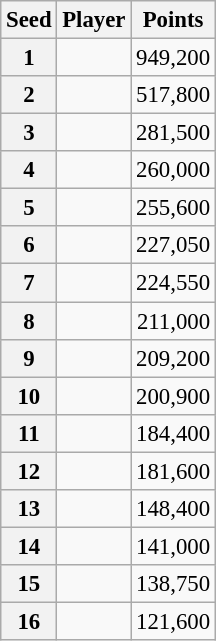<table class="wikitable sortable" style="font-size: 95%">
<tr>
<th>Seed</th>
<th>Player</th>
<th>Points</th>
</tr>
<tr>
<th align=center>1</th>
<td data-sort-value="Trump"></td>
<td align=right>949,200</td>
</tr>
<tr>
<th align=center>2</th>
<td data-sort-value="WilsonK"></td>
<td align=right>517,800</td>
</tr>
<tr>
<th align=center>3</th>
<td data-sort-value="Xiao"></td>
<td align=right>281,500</td>
</tr>
<tr>
<th align=center>4</th>
<td data-sort-value="Selby"></td>
<td align=right>260,000</td>
</tr>
<tr>
<th align=center>5</th>
<td data-sort-value="Williams"></td>
<td align=right>255,600</td>
</tr>
<tr>
<th align=center>6</th>
<td data-sort-value="RobertsonN"></td>
<td align=right>227,050</td>
</tr>
<tr>
<th align=center>7</th>
<td data-sort-value="Hawkins"></td>
<td align=right>224,550</td>
</tr>
<tr>
<th align=center>8</th>
<td data-sort-value="Ding"></td>
<td align=right>211,000</td>
</tr>
<tr>
<th align=center>9</th>
<td data-sort-value="Si"></td>
<td align=right>209,200</td>
</tr>
<tr>
<th align=center>10</th>
<td data-sort-value="Murphy"></td>
<td align=right>200,900</td>
</tr>
<tr>
<th align=center>11</th>
<td data-sort-value="Wakelin"></td>
<td align=right>184,400</td>
</tr>
<tr>
<th align=center>12</th>
<td data-sort-value="Wu"></td>
<td align=right>181,600</td>
</tr>
<tr>
<th align=center>13</th>
<td data-sort-value="Allen"></td>
<td align=right>148,400</td>
</tr>
<tr>
<th align=center>14</th>
<td data-sort-value="Lei"></td>
<td align=right>141,000</td>
</tr>
<tr>
<th align=center>15</th>
<td data-sort-value="Higgins"></td>
<td align=right>138,750</td>
</tr>
<tr>
<th align=center>16</th>
<td data-sort-value="Lisowski"></td>
<td align=right>121,600</td>
</tr>
</table>
